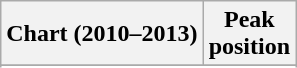<table class="wikitable sortable plainrowheaders">
<tr>
<th>Chart (2010–2013)</th>
<th>Peak<br>position</th>
</tr>
<tr>
</tr>
<tr>
</tr>
<tr>
</tr>
<tr>
</tr>
<tr>
</tr>
</table>
